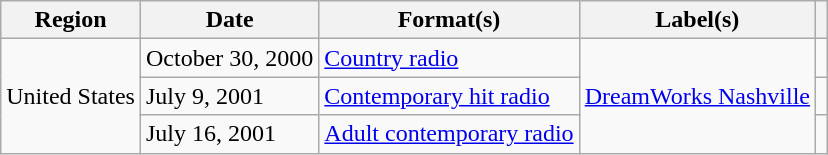<table class="wikitable">
<tr>
<th>Region</th>
<th>Date</th>
<th>Format(s)</th>
<th>Label(s)</th>
<th></th>
</tr>
<tr>
<td rowspan="3">United States</td>
<td>October 30, 2000</td>
<td><a href='#'>Country radio</a></td>
<td rowspan="3"><a href='#'>DreamWorks Nashville</a></td>
<td></td>
</tr>
<tr>
<td>July 9, 2001</td>
<td><a href='#'>Contemporary hit radio</a></td>
<td></td>
</tr>
<tr>
<td>July 16, 2001</td>
<td><a href='#'>Adult contemporary radio</a></td>
<td></td>
</tr>
</table>
